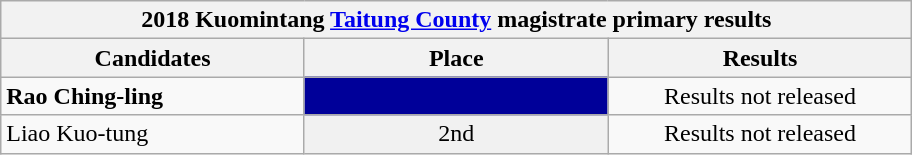<table class="wikitable collapsible">
<tr>
<th colspan="5" width=600>2018 Kuomintang <a href='#'>Taitung County</a> magistrate primary results</th>
</tr>
<tr>
<th width=80>Candidates</th>
<th width=80>Place</th>
<th width=80>Results</th>
</tr>
<tr>
<td><strong>Rao Ching-ling</strong></td>
<td style="background: #000099; text-align:center"><strong></strong></td>
<td style="text-align:center">Results not released</td>
</tr>
<tr>
<td>Liao Kuo-tung</td>
<td style="background: #f1f1f1; text-align:center">2nd</td>
<td style="text-align:center">Results not released</td>
</tr>
</table>
